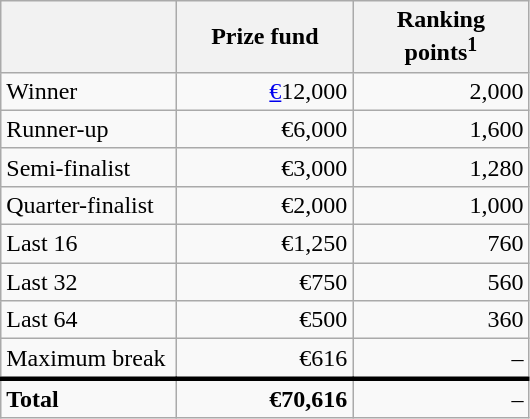<table class="wikitable">
<tr>
<th width=110px></th>
<th width=110px align="right">Prize fund</th>
<th width=110px align="right">Ranking points<sup>1</sup></th>
</tr>
<tr>
<td>Winner</td>
<td align="right"><a href='#'>€</a>12,000</td>
<td align="right">2,000</td>
</tr>
<tr>
<td>Runner-up</td>
<td align="right">€6,000</td>
<td align="right">1,600</td>
</tr>
<tr>
<td>Semi-finalist</td>
<td align="right">€3,000</td>
<td align="right">1,280</td>
</tr>
<tr>
<td>Quarter-finalist</td>
<td align="right">€2,000</td>
<td align="right">1,000</td>
</tr>
<tr>
<td>Last 16</td>
<td align="right">€1,250</td>
<td align="right">760</td>
</tr>
<tr>
<td>Last 32</td>
<td align="right">€750</td>
<td align="right">560</td>
</tr>
<tr>
<td>Last 64</td>
<td align="right">€500</td>
<td align="right">360</td>
</tr>
<tr>
<td>Maximum break</td>
<td align="right">€616</td>
<td align="right">–</td>
</tr>
<tr style="border-top:medium solid">
<td><strong>Total</strong></td>
<td align="right"><strong>€70,616</strong></td>
<td align="right">–</td>
</tr>
</table>
